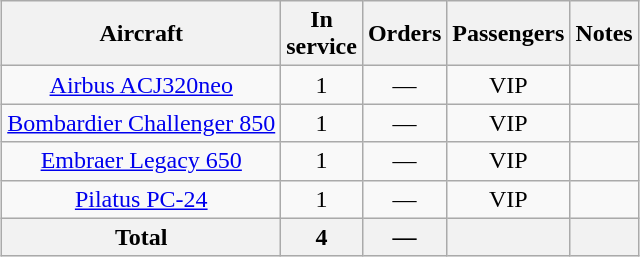<table class="wikitable" style="text-align:center; margin:0.5em auto;">
<tr>
<th>Aircraft</th>
<th>In<br>service</th>
<th>Orders</th>
<th>Passengers</th>
<th>Notes</th>
</tr>
<tr>
<td><a href='#'>Airbus ACJ320neo</a></td>
<td>1</td>
<td>—</td>
<td>VIP</td>
<td></td>
</tr>
<tr>
<td><a href='#'>Bombardier Challenger 850</a></td>
<td>1</td>
<td>—</td>
<td>VIP</td>
<td></td>
</tr>
<tr>
<td><a href='#'>Embraer Legacy 650</a></td>
<td>1</td>
<td>—</td>
<td>VIP</td>
<td></td>
</tr>
<tr>
<td><a href='#'>Pilatus PC-24</a></td>
<td>1</td>
<td>—</td>
<td>VIP</td>
<td></td>
</tr>
<tr>
<th>Total</th>
<th>4</th>
<th>—</th>
<th></th>
<th></th>
</tr>
</table>
